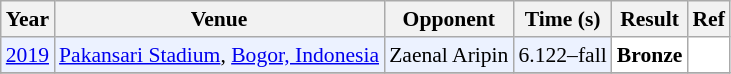<table class="sortable wikitable" style="font-size: 90%;">
<tr>
<th>Year</th>
<th>Venue</th>
<th>Opponent</th>
<th>Time (s)</th>
<th>Result</th>
<th>Ref</th>
</tr>
<tr style="background:#ECF2FF">
<td align="center"><a href='#'>2019</a></td>
<td><a href='#'>Pakansari Stadium</a>, <a href='#'>Bogor, Indonesia</a></td>
<td align="left"> Zaenal Aripin</td>
<td align="left">6.122–fall</td>
<td style="text-align:left; background:white"> <strong>Bronze</strong></td>
<td style="text-align:center; background:white"></td>
</tr>
<tr>
</tr>
</table>
